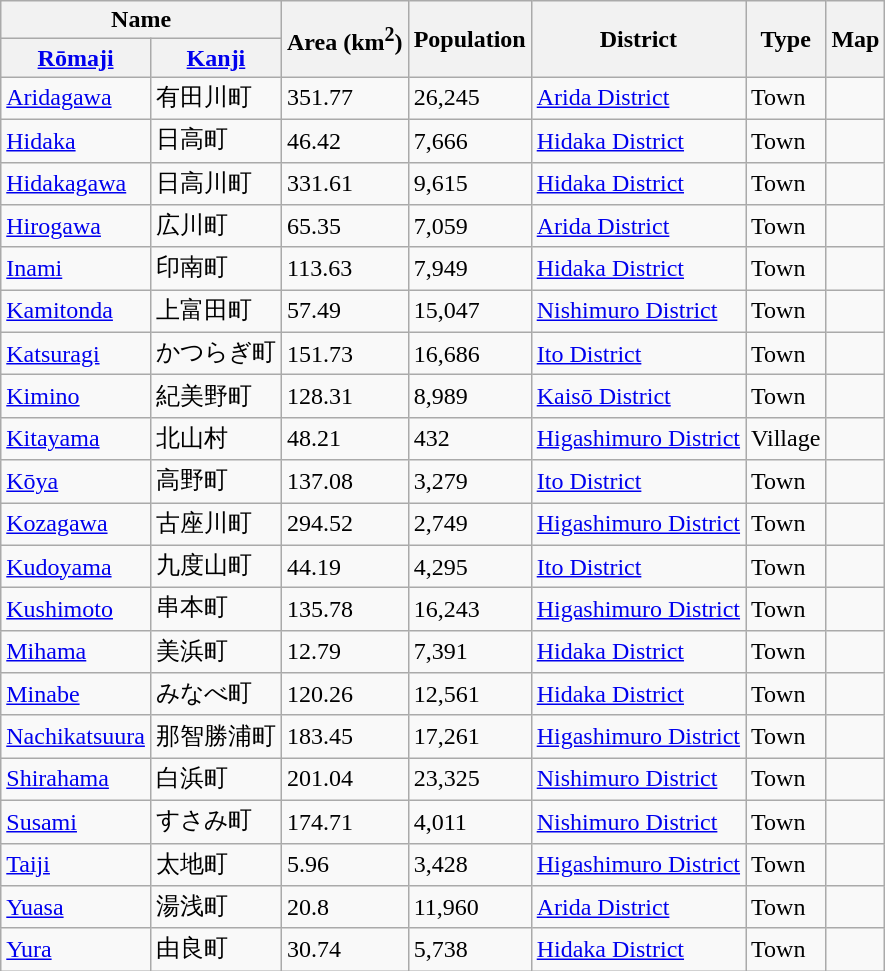<table class="wikitable sortable">
<tr>
<th colspan="2">Name</th>
<th rowspan="2">Area (km<sup>2</sup>)</th>
<th rowspan="2">Population</th>
<th rowspan="2">District</th>
<th rowspan="2">Type</th>
<th rowspan="2">Map</th>
</tr>
<tr>
<th><a href='#'>Rōmaji</a></th>
<th><a href='#'>Kanji</a></th>
</tr>
<tr>
<td> <a href='#'>Aridagawa</a></td>
<td>有田川町</td>
<td>351.77</td>
<td>26,245</td>
<td><a href='#'>Arida District</a></td>
<td>Town</td>
<td></td>
</tr>
<tr>
<td> <a href='#'>Hidaka</a></td>
<td>日高町</td>
<td>46.42</td>
<td>7,666</td>
<td><a href='#'>Hidaka District</a></td>
<td>Town</td>
<td></td>
</tr>
<tr>
<td> <a href='#'>Hidakagawa</a></td>
<td>日高川町</td>
<td>331.61</td>
<td>9,615</td>
<td><a href='#'>Hidaka District</a></td>
<td>Town</td>
<td></td>
</tr>
<tr>
<td> <a href='#'>Hirogawa</a></td>
<td>広川町</td>
<td>65.35</td>
<td>7,059</td>
<td><a href='#'>Arida District</a></td>
<td>Town</td>
<td></td>
</tr>
<tr>
<td> <a href='#'>Inami</a></td>
<td>印南町</td>
<td>113.63</td>
<td>7,949</td>
<td><a href='#'>Hidaka District</a></td>
<td>Town</td>
<td></td>
</tr>
<tr>
<td> <a href='#'>Kamitonda</a></td>
<td>上富田町</td>
<td>57.49</td>
<td>15,047</td>
<td><a href='#'>Nishimuro District</a></td>
<td>Town</td>
<td></td>
</tr>
<tr>
<td> <a href='#'>Katsuragi</a></td>
<td>かつらぎ町</td>
<td>151.73</td>
<td>16,686</td>
<td><a href='#'>Ito District</a></td>
<td>Town</td>
<td></td>
</tr>
<tr>
<td> <a href='#'>Kimino</a></td>
<td>紀美野町</td>
<td>128.31</td>
<td>8,989</td>
<td><a href='#'>Kaisō District</a></td>
<td>Town</td>
<td></td>
</tr>
<tr>
<td> <a href='#'>Kitayama</a></td>
<td>北山村</td>
<td>48.21</td>
<td>432</td>
<td><a href='#'>Higashimuro District</a></td>
<td>Village</td>
<td></td>
</tr>
<tr>
<td> <a href='#'>Kōya</a></td>
<td>高野町</td>
<td>137.08</td>
<td>3,279</td>
<td><a href='#'>Ito District</a></td>
<td>Town</td>
<td></td>
</tr>
<tr>
<td> <a href='#'>Kozagawa</a></td>
<td>古座川町</td>
<td>294.52</td>
<td>2,749</td>
<td><a href='#'>Higashimuro District</a></td>
<td>Town</td>
<td></td>
</tr>
<tr>
<td> <a href='#'>Kudoyama</a></td>
<td>九度山町</td>
<td>44.19</td>
<td>4,295</td>
<td><a href='#'>Ito District</a></td>
<td>Town</td>
<td></td>
</tr>
<tr>
<td> <a href='#'>Kushimoto</a></td>
<td>串本町</td>
<td>135.78</td>
<td>16,243</td>
<td><a href='#'>Higashimuro District</a></td>
<td>Town</td>
<td></td>
</tr>
<tr>
<td> <a href='#'>Mihama</a></td>
<td>美浜町</td>
<td>12.79</td>
<td>7,391</td>
<td><a href='#'>Hidaka District</a></td>
<td>Town</td>
<td></td>
</tr>
<tr>
<td> <a href='#'>Minabe</a></td>
<td>みなべ町</td>
<td>120.26</td>
<td>12,561</td>
<td><a href='#'>Hidaka District</a></td>
<td>Town</td>
<td></td>
</tr>
<tr>
<td> <a href='#'>Nachikatsuura</a></td>
<td>那智勝浦町</td>
<td>183.45</td>
<td>17,261</td>
<td><a href='#'>Higashimuro District</a></td>
<td>Town</td>
<td></td>
</tr>
<tr>
<td> <a href='#'>Shirahama</a></td>
<td>白浜町</td>
<td>201.04</td>
<td>23,325</td>
<td><a href='#'>Nishimuro District</a></td>
<td>Town</td>
<td></td>
</tr>
<tr>
<td> <a href='#'>Susami</a></td>
<td>すさみ町</td>
<td>174.71</td>
<td>4,011</td>
<td><a href='#'>Nishimuro District</a></td>
<td>Town</td>
<td></td>
</tr>
<tr>
<td> <a href='#'>Taiji</a></td>
<td>太地町</td>
<td>5.96</td>
<td>3,428</td>
<td><a href='#'>Higashimuro District</a></td>
<td>Town</td>
<td></td>
</tr>
<tr>
<td> <a href='#'>Yuasa</a></td>
<td>湯浅町</td>
<td>20.8</td>
<td>11,960</td>
<td><a href='#'>Arida District</a></td>
<td>Town</td>
<td></td>
</tr>
<tr>
<td> <a href='#'>Yura</a></td>
<td>由良町</td>
<td>30.74</td>
<td>5,738</td>
<td><a href='#'>Hidaka District</a></td>
<td>Town</td>
<td></td>
</tr>
</table>
